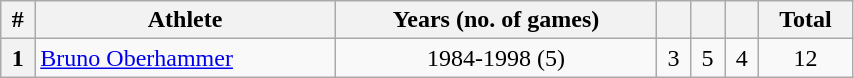<table class="wikitable" width=45% style="font-size:100%; text-align:center;">
<tr>
<th>#</th>
<th>Athlete</th>
<th>Years (no. of games)</th>
<th></th>
<th></th>
<th></th>
<th>Total</th>
</tr>
<tr>
<th>1</th>
<td align=left><a href='#'>Bruno Oberhammer</a></td>
<td>1984-1998 (5)</td>
<td>3</td>
<td>5</td>
<td>4</td>
<td>12</td>
</tr>
</table>
